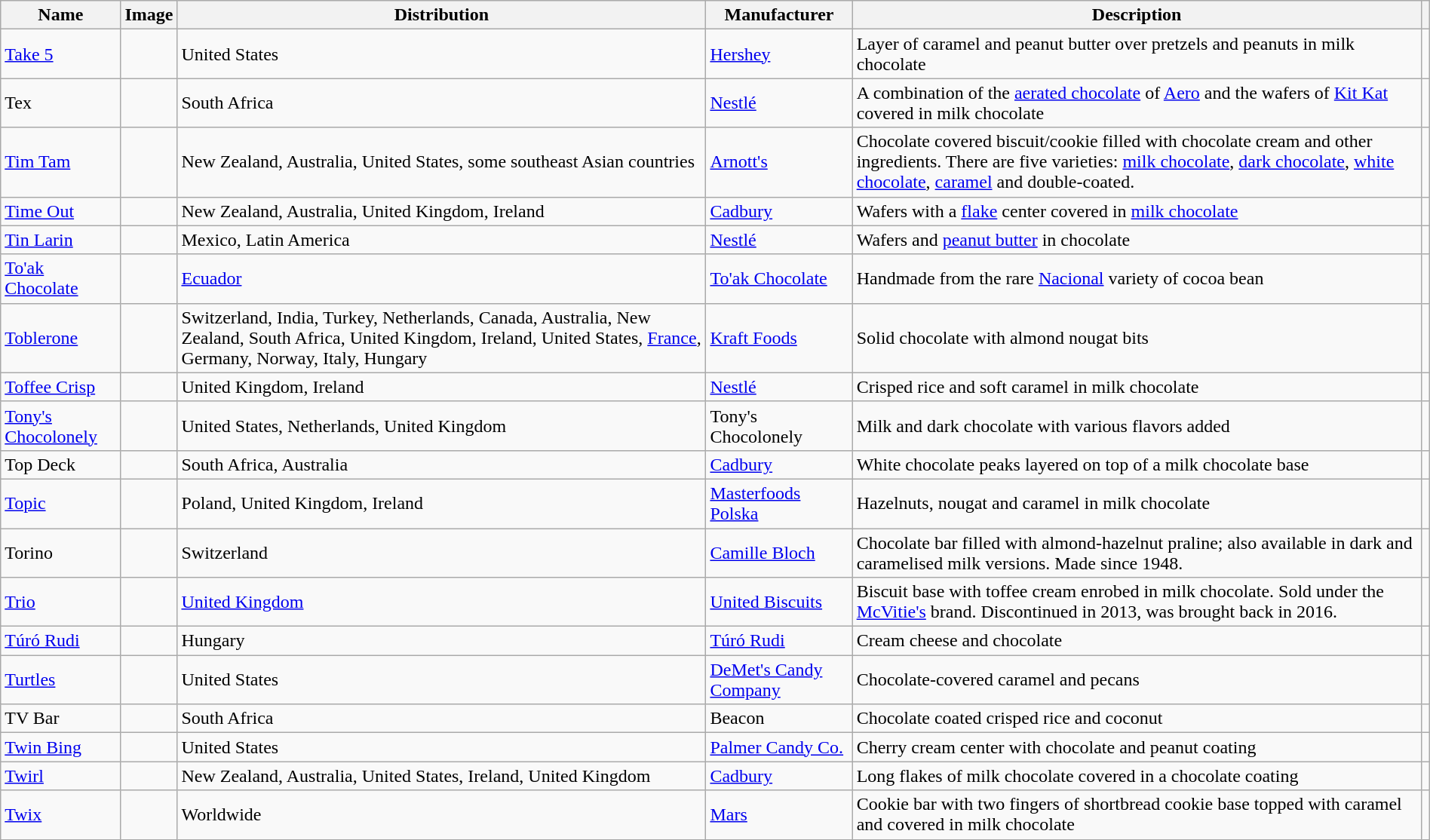<table class="wikitable sortable" style="width:100%">
<tr>
<th>Name</th>
<th class="unsortable">Image</th>
<th>Distribution</th>
<th>Manufacturer</th>
<th>Description</th>
<th></th>
</tr>
<tr>
<td><a href='#'>Take 5</a></td>
<td></td>
<td>United States</td>
<td><a href='#'>Hershey</a></td>
<td>Layer of caramel and peanut butter over pretzels and peanuts in milk chocolate</td>
<td></td>
</tr>
<tr>
<td>Tex</td>
<td></td>
<td>South Africa</td>
<td><a href='#'>Nestlé</a></td>
<td>A combination of the <a href='#'>aerated chocolate</a> of <a href='#'>Aero</a> and the wafers of <a href='#'>Kit Kat</a> covered in milk chocolate</td>
<td></td>
</tr>
<tr>
<td><a href='#'>Tim Tam</a></td>
<td></td>
<td>New Zealand, Australia, United States, some southeast Asian countries</td>
<td><a href='#'>Arnott's</a></td>
<td>Chocolate covered biscuit/cookie filled with chocolate cream and other ingredients. There are five varieties: <a href='#'>milk chocolate</a>, <a href='#'>dark chocolate</a>, <a href='#'>white chocolate</a>, <a href='#'>caramel</a> and double-coated.</td>
<td></td>
</tr>
<tr>
<td><a href='#'>Time Out</a></td>
<td></td>
<td>New Zealand, Australia, United Kingdom, Ireland</td>
<td><a href='#'>Cadbury</a></td>
<td>Wafers with a <a href='#'>flake</a> center covered in <a href='#'>milk chocolate</a></td>
<td></td>
</tr>
<tr>
<td><a href='#'>Tin Larin</a></td>
<td></td>
<td>Mexico, Latin America</td>
<td><a href='#'>Nestlé</a></td>
<td>Wafers and <a href='#'>peanut butter</a> in chocolate</td>
<td></td>
</tr>
<tr>
<td><a href='#'>To'ak Chocolate</a></td>
<td></td>
<td><a href='#'>Ecuador</a></td>
<td><a href='#'>To'ak Chocolate</a></td>
<td>Handmade from the rare <a href='#'>Nacional</a> variety of cocoa bean</td>
<td></td>
</tr>
<tr>
<td><a href='#'>Toblerone</a></td>
<td></td>
<td>Switzerland, India, Turkey, Netherlands, Canada, Australia, New Zealand, South Africa, United Kingdom, Ireland, United States, <a href='#'>France</a>, Germany, Norway, Italy, Hungary</td>
<td><a href='#'>Kraft Foods</a></td>
<td>Solid chocolate with almond nougat bits</td>
<td></td>
</tr>
<tr>
<td><a href='#'>Toffee Crisp</a></td>
<td></td>
<td>United Kingdom, Ireland</td>
<td><a href='#'>Nestlé</a></td>
<td>Crisped rice and soft caramel in milk chocolate</td>
<td></td>
</tr>
<tr>
<td><a href='#'>Tony's Chocolonely</a></td>
<td></td>
<td>United States, Netherlands, United Kingdom</td>
<td>Tony's Chocolonely</td>
<td>Milk and dark chocolate with various flavors added</td>
<td></td>
</tr>
<tr>
<td>Top Deck</td>
<td></td>
<td>South Africa, Australia</td>
<td><a href='#'>Cadbury</a></td>
<td>White chocolate peaks layered on top of a milk chocolate base</td>
<td></td>
</tr>
<tr>
<td><a href='#'>Topic</a></td>
<td></td>
<td>Poland, United Kingdom, Ireland</td>
<td><a href='#'>Masterfoods Polska</a></td>
<td>Hazelnuts, nougat and caramel in milk chocolate</td>
<td></td>
</tr>
<tr>
<td>Torino</td>
<td></td>
<td>Switzerland</td>
<td><a href='#'>Camille Bloch</a></td>
<td>Chocolate bar filled with almond-hazelnut praline; also available in dark and caramelised milk versions. Made since 1948.</td>
<td></td>
</tr>
<tr>
<td><a href='#'>Trio</a></td>
<td></td>
<td><a href='#'>United Kingdom</a></td>
<td><a href='#'>United Biscuits</a></td>
<td>Biscuit base with toffee cream enrobed in milk chocolate.  Sold under the <a href='#'>McVitie's</a> brand. Discontinued in 2013, was brought back in 2016.</td>
<td></td>
</tr>
<tr>
<td><a href='#'>Túró Rudi</a></td>
<td></td>
<td>Hungary</td>
<td><a href='#'>Túró Rudi</a></td>
<td>Cream cheese and chocolate</td>
<td></td>
</tr>
<tr>
<td><a href='#'>Turtles</a></td>
<td></td>
<td>United States</td>
<td><a href='#'>DeMet's Candy Company</a></td>
<td>Chocolate-covered caramel and pecans</td>
<td></td>
</tr>
<tr>
<td>TV Bar</td>
<td></td>
<td>South Africa</td>
<td>Beacon</td>
<td>Chocolate coated crisped rice and coconut</td>
<td></td>
</tr>
<tr>
<td><a href='#'>Twin Bing</a></td>
<td></td>
<td>United States</td>
<td><a href='#'>Palmer Candy Co.</a></td>
<td>Cherry cream center with chocolate and peanut coating</td>
<td></td>
</tr>
<tr>
<td><a href='#'>Twirl</a></td>
<td></td>
<td>New Zealand, Australia, United States, Ireland, United Kingdom</td>
<td><a href='#'>Cadbury</a></td>
<td>Long flakes of milk chocolate covered in a chocolate coating</td>
<td></td>
</tr>
<tr>
<td><a href='#'>Twix</a></td>
<td></td>
<td>Worldwide</td>
<td><a href='#'>Mars</a></td>
<td>Cookie bar with two fingers of shortbread cookie base topped with caramel and covered in milk chocolate</td>
<td></td>
</tr>
</table>
